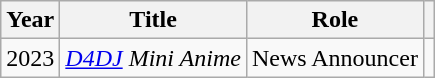<table class="wikitable">
<tr>
<th>Year</th>
<th>Title</th>
<th>Role</th>
<th class="unsortable"></th>
</tr>
<tr>
<td>2023</td>
<td><em><a href='#'>D4DJ</a> Mini Anime</em></td>
<td>News Announcer</td>
<td></td>
</tr>
</table>
